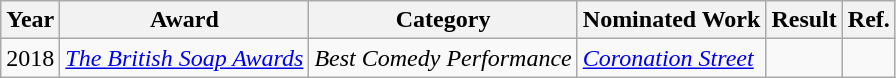<table class="wikitable sortable mw-collapsible">
<tr>
<th scope="col">Year</th>
<th scope="col">Award</th>
<th scope="col">Category</th>
<th scope="col">Nominated Work</th>
<th scope="col">Result</th>
<th scope="col"class="unsortable">Ref.</th>
</tr>
<tr>
<td>2018</td>
<td><em><a href='#'>The British Soap Awards</a></em></td>
<td><em>Best Comedy Performance</em></td>
<td><em><a href='#'>Coronation Street</a></em></td>
<td></td>
<td></td>
</tr>
</table>
